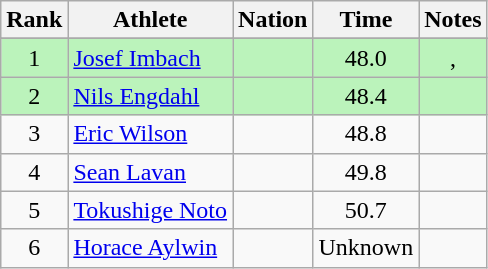<table class="wikitable sortable" style="text-align:center">
<tr>
<th>Rank</th>
<th>Athlete</th>
<th>Nation</th>
<th>Time</th>
<th>Notes</th>
</tr>
<tr>
</tr>
<tr bgcolor=bbf3bb>
<td>1</td>
<td align=left><a href='#'>Josef Imbach</a></td>
<td align=left></td>
<td>48.0</td>
<td>, </td>
</tr>
<tr bgcolor=bbf3bb>
<td>2</td>
<td align=left><a href='#'>Nils Engdahl</a></td>
<td align=left></td>
<td>48.4</td>
<td></td>
</tr>
<tr>
<td>3</td>
<td align=left><a href='#'>Eric Wilson</a></td>
<td align=left></td>
<td>48.8</td>
<td></td>
</tr>
<tr>
<td>4</td>
<td align=left><a href='#'>Sean Lavan</a></td>
<td align=left></td>
<td>49.8</td>
<td></td>
</tr>
<tr>
<td>5</td>
<td align=left><a href='#'>Tokushige Noto</a></td>
<td align=left></td>
<td>50.7</td>
<td></td>
</tr>
<tr>
<td>6</td>
<td align=left><a href='#'>Horace Aylwin</a></td>
<td align=left></td>
<td>Unknown</td>
<td></td>
</tr>
</table>
